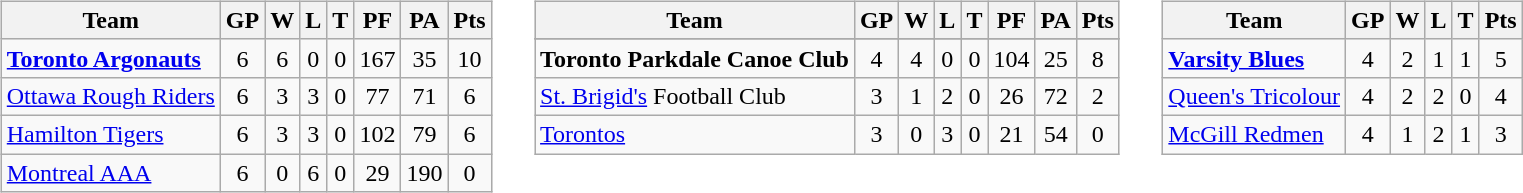<table cellspacing="10">
<tr>
<td valign="top"><br><table class="wikitable">
<tr>
<th>Team</th>
<th>GP</th>
<th>W</th>
<th>L</th>
<th>T</th>
<th>PF</th>
<th>PA</th>
<th>Pts</th>
</tr>
<tr align="center">
<td align="left"><strong><a href='#'>Toronto Argonauts</a></strong></td>
<td>6</td>
<td>6</td>
<td>0</td>
<td>0</td>
<td>167</td>
<td>35</td>
<td>10</td>
</tr>
<tr align="center">
<td align="left"><a href='#'>Ottawa Rough Riders</a></td>
<td>6</td>
<td>3</td>
<td>3</td>
<td>0</td>
<td>77</td>
<td>71</td>
<td>6</td>
</tr>
<tr align="center">
<td align="left"><a href='#'>Hamilton Tigers</a></td>
<td>6</td>
<td>3</td>
<td>3</td>
<td>0</td>
<td>102</td>
<td>79</td>
<td>6</td>
</tr>
<tr align="center">
<td align="left"><a href='#'>Montreal AAA</a></td>
<td>6</td>
<td>0</td>
<td>6</td>
<td>0</td>
<td>29</td>
<td>190</td>
<td>0</td>
</tr>
</table>
</td>
<td valign="top"><br><table class="wikitable">
<tr>
<th>Team</th>
<th>GP</th>
<th>W</th>
<th>L</th>
<th>T</th>
<th>PF</th>
<th>PA</th>
<th>Pts</th>
</tr>
<tr>
</tr>
<tr align="center">
<td align="left"><strong>Toronto Parkdale Canoe Club</strong></td>
<td>4</td>
<td>4</td>
<td>0</td>
<td>0</td>
<td>104</td>
<td>25</td>
<td>8</td>
</tr>
<tr align="center">
<td align="left"><a href='#'>St. Brigid's</a> Football Club</td>
<td>3</td>
<td>1</td>
<td>2</td>
<td>0</td>
<td>26</td>
<td>72</td>
<td>2</td>
</tr>
<tr align="center">
<td align="left"><a href='#'>Torontos</a></td>
<td>3</td>
<td>0</td>
<td>3</td>
<td>0</td>
<td>21</td>
<td>54</td>
<td>0</td>
</tr>
</table>
</td>
<td valign="top"><br><table class="wikitable">
<tr>
<th>Team</th>
<th>GP</th>
<th>W</th>
<th>L</th>
<th>T</th>
<th> Pts</th>
</tr>
<tr align="center">
<td align="left"><strong><a href='#'>Varsity Blues</a></strong></td>
<td>4</td>
<td>2</td>
<td>1</td>
<td>1</td>
<td> 5</td>
</tr>
<tr align="center">
<td align="left"><a href='#'>Queen's Tricolour</a></td>
<td>4</td>
<td>2</td>
<td>2</td>
<td>0</td>
<td> 4</td>
</tr>
<tr align="center">
<td align="left"><a href='#'>McGill Redmen</a></td>
<td>4</td>
<td>1</td>
<td>2</td>
<td>1</td>
<td> 3</td>
</tr>
</table>
</td>
</tr>
</table>
